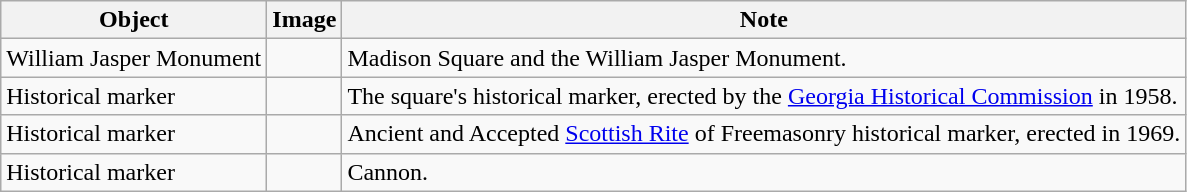<table class="wikitable">
<tr>
<th>Object</th>
<th>Image</th>
<th>Note</th>
</tr>
<tr>
<td>William Jasper Monument</td>
<td></td>
<td>Madison Square and the William Jasper Monument.</td>
</tr>
<tr>
<td>Historical marker</td>
<td></td>
<td>The square's historical marker, erected by the <a href='#'>Georgia Historical Commission</a> in 1958.</td>
</tr>
<tr>
<td>Historical marker</td>
<td></td>
<td>Ancient and Accepted <a href='#'>Scottish Rite</a> of Freemasonry historical marker, erected in 1969.</td>
</tr>
<tr>
<td>Historical marker</td>
<td></td>
<td>Cannon.</td>
</tr>
</table>
